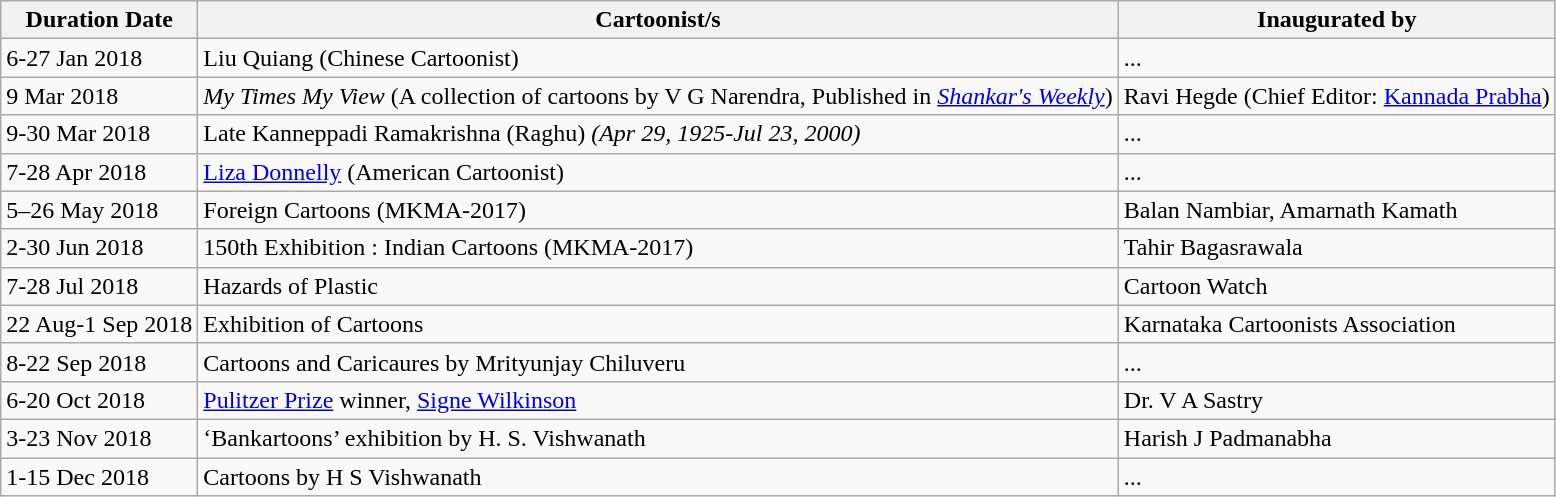<table class="wikitable sortable">
<tr>
<th>Duration Date</th>
<th>Cartoonist/s</th>
<th>Inaugurated by</th>
</tr>
<tr>
<td>6-27 Jan 2018</td>
<td>Liu Quiang (Chinese Cartoonist) </td>
<td>...</td>
</tr>
<tr>
<td>9 Mar 2018</td>
<td><em>My Times My View</em> (A collection of cartoons by V G Narendra, Published in <em><a href='#'>Shankar's Weekly</a></em>)</td>
<td>Ravi Hegde (Chief Editor: <a href='#'>Kannada Prabha</a>)</td>
</tr>
<tr>
<td>9-30 Mar 2018</td>
<td>Late Kanneppadi Ramakrishna (Raghu) <em>(Apr 29, 1925-Jul 23, 2000)</em></td>
<td>...</td>
</tr>
<tr>
<td>7-28 Apr 2018</td>
<td><a href='#'>Liza Donnelly</a> (American Cartoonist)</td>
<td>...</td>
</tr>
<tr>
<td>5–26 May 2018</td>
<td>Foreign Cartoons (MKMA-2017)</td>
<td>Balan Nambiar, Amarnath Kamath</td>
</tr>
<tr>
<td>2-30 Jun 2018</td>
<td>150th Exhibition : Indian Cartoons (MKMA-2017)</td>
<td>Tahir Bagasrawala</td>
</tr>
<tr>
<td>7-28 Jul 2018</td>
<td>Hazards of Plastic</td>
<td>Cartoon Watch</td>
</tr>
<tr>
<td>22 Aug-1 Sep 2018</td>
<td>Exhibition of Cartoons </td>
<td>Karnataka Cartoonists Association</td>
</tr>
<tr>
<td>8-22 Sep 2018</td>
<td>Cartoons and Caricaures by Mrityunjay Chiluveru </td>
<td>...</td>
</tr>
<tr>
<td>6-20 Oct 2018</td>
<td><a href='#'>Pulitzer Prize</a> winner, <a href='#'>Signe Wilkinson</a></td>
<td>Dr. V A Sastry</td>
</tr>
<tr>
<td>3-23 Nov 2018</td>
<td>‘Bankartoons’ exhibition by H. S. Vishwanath </td>
<td>Harish J Padmanabha</td>
</tr>
<tr>
<td>1-15 Dec 2018</td>
<td>Cartoons by H S Vishwanath </td>
<td>...</td>
</tr>
</table>
